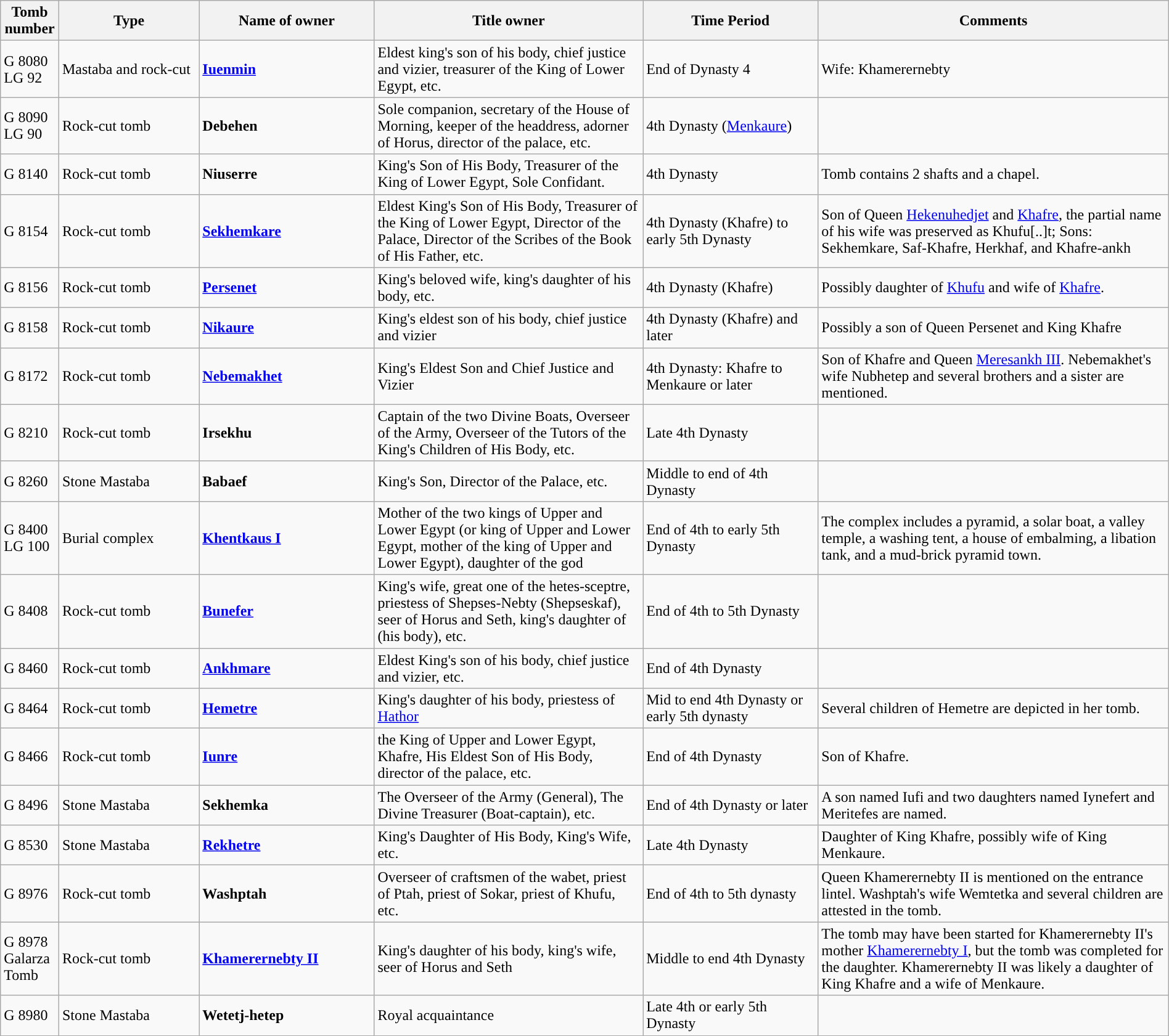<table class="wikitable" style="width: 100%;">
<tr>
<th width="5%">Tomb number</th>
<th width="12%">Type</th>
<th width="15%">Name of owner</th>
<th width="23%">Title owner</th>
<th width="15%">Time Period</th>
<th width="30%">Comments</th>
</tr>
<tr>
<td>G 8080 <br> LG 92</td>
<td>Mastaba and rock-cut</td>
<td><strong><a href='#'>Iuenmin</a> </strong></td>
<td>Eldest king's son of his body, chief justice and vizier, treasurer of the King of Lower Egypt, etc. </td>
<td>End of Dynasty 4</td>
<td>Wife: Khamerernebty</td>
</tr>
<tr>
<td>G 8090 <br> LG 90</td>
<td>Rock-cut tomb</td>
<td><strong>Debehen</strong></td>
<td>Sole companion, secretary of the House of Morning, keeper of the headdress, adorner of Horus, director of the palace, etc.</td>
<td>4th Dynasty (<a href='#'>Menkaure</a>)</td>
<td></td>
</tr>
<tr>
<td>G 8140</td>
<td>Rock-cut tomb</td>
<td><strong>Niuserre</strong></td>
<td>King's Son of His Body, Treasurer of the King of Lower Egypt, Sole Confidant.</td>
<td>4th Dynasty</td>
<td>Tomb contains 2 shafts and a chapel.</td>
</tr>
<tr>
<td>G 8154</td>
<td>Rock-cut tomb</td>
<td><strong><a href='#'>Sekhemkare</a></strong></td>
<td>Eldest King's Son of His Body, Treasurer of the King of Lower Egypt, Director of the Palace, Director of the Scribes of the Book of His Father, etc.</td>
<td>4th Dynasty (Khafre) to early 5th Dynasty</td>
<td>Son of Queen <a href='#'>Hekenuhedjet</a> and <a href='#'>Khafre</a>, the partial name of his wife was preserved as Khufu[..]t; Sons: Sekhemkare, Saf-Khafre, Herkhaf, and Khafre-ankh</td>
</tr>
<tr>
<td>G 8156</td>
<td>Rock-cut tomb</td>
<td><strong><a href='#'>Persenet</a></strong></td>
<td>King's beloved wife, king's daughter of his body, etc.</td>
<td>4th Dynasty (Khafre)</td>
<td>Possibly daughter of <a href='#'>Khufu</a> and wife of <a href='#'>Khafre</a>.</td>
</tr>
<tr>
<td>G 8158</td>
<td>Rock-cut tomb</td>
<td><strong><a href='#'>Nikaure</a></strong></td>
<td>King's eldest son of his body, chief justice and vizier</td>
<td>4th Dynasty (Khafre) and later</td>
<td>Possibly a son of Queen Persenet and King Khafre</td>
</tr>
<tr>
<td>G 8172</td>
<td>Rock-cut tomb</td>
<td><strong><a href='#'>Nebemakhet</a></strong></td>
<td>King's Eldest Son and Chief Justice and Vizier</td>
<td>4th Dynasty: Khafre to Menkaure or later</td>
<td>Son of Khafre and Queen <a href='#'>Meresankh III</a>. Nebemakhet's wife Nubhetep and several brothers and a sister are mentioned.</td>
</tr>
<tr>
<td>G 8210</td>
<td>Rock-cut tomb</td>
<td><strong>Irsekhu</strong></td>
<td>Captain of the two Divine Boats, Overseer of the Army, Overseer of the Tutors of the King's Children of His Body, etc.</td>
<td>Late 4th Dynasty</td>
<td></td>
</tr>
<tr>
<td>G 8260</td>
<td>Stone Mastaba</td>
<td><strong>Babaef</strong></td>
<td>King's Son, Director of the Palace, etc.</td>
<td>Middle to end of 4th Dynasty</td>
<td></td>
</tr>
<tr>
<td>G 8400 <br> LG 100</td>
<td>Burial complex</td>
<td><strong><a href='#'>Khentkaus I</a></strong></td>
<td>Mother of the two kings of Upper and Lower Egypt (or king of Upper and Lower Egypt, mother of the king of Upper and Lower Egypt), daughter of the god</td>
<td>End of 4th to early 5th Dynasty</td>
<td>The complex includes a pyramid, a solar boat, a valley temple, a washing tent, a house of embalming, a libation tank, and a  mud-brick pyramid town.</td>
</tr>
<tr>
<td>G 8408</td>
<td>Rock-cut tomb</td>
<td><strong><a href='#'>Bunefer</a></strong></td>
<td>King's wife, great one of the hetes-sceptre, priestess of Shepses-Nebty (Shepseskaf), seer of Horus and Seth, king's daughter of (his body), etc.</td>
<td>End of 4th to 5th Dynasty</td>
<td></td>
</tr>
<tr>
<td>G 8460</td>
<td>Rock-cut tomb</td>
<td><strong><a href='#'>Ankhmare</a></strong></td>
<td>Eldest King's son of his body, chief justice and vizier, etc.</td>
<td>End of 4th Dynasty</td>
<td></td>
</tr>
<tr>
<td>G 8464</td>
<td>Rock-cut tomb</td>
<td><strong><a href='#'>Hemetre</a></strong></td>
<td>King's daughter of his body, priestess of <a href='#'>Hathor</a></td>
<td>Mid to end 4th Dynasty or early 5th dynasty</td>
<td>Several children of Hemetre are depicted in her tomb.</td>
</tr>
<tr>
<td>G 8466</td>
<td>Rock-cut tomb</td>
<td><strong><a href='#'>Iunre</a> </strong></td>
<td>the King of Upper and Lower Egypt, Khafre, His Eldest Son of His Body, director of the palace, etc.</td>
<td>End of 4th Dynasty</td>
<td>Son of Khafre.</td>
</tr>
<tr>
<td>G 8496</td>
<td>Stone Mastaba</td>
<td><strong>Sekhemka</strong></td>
<td>The Overseer of the Army (General), The Divine Treasurer (Boat-captain), etc. </td>
<td>End of 4th Dynasty or later</td>
<td>A son named Iufi and two daughters named Iynefert and Meritefes are named.</td>
</tr>
<tr>
<td>G 8530</td>
<td>Stone Mastaba</td>
<td><strong><a href='#'>Rekhetre</a></strong></td>
<td>King's Daughter of His Body, King's Wife, etc.</td>
<td>Late 4th Dynasty</td>
<td>Daughter of King Khafre, possibly wife of King Menkaure.</td>
</tr>
<tr>
<td>G 8976</td>
<td>Rock-cut tomb</td>
<td><strong>Washptah</strong></td>
<td>Overseer of craftsmen of the wabet, priest of Ptah, priest of Sokar, priest of Khufu, etc.</td>
<td>End of 4th to 5th dynasty</td>
<td>Queen Khamerernebty II is mentioned on the entrance lintel. Washptah's wife Wemtetka and several children are attested in the tomb.</td>
</tr>
<tr>
<td>G 8978 <br> Galarza Tomb</td>
<td>Rock-cut tomb</td>
<td><strong><a href='#'>Khamerernebty II</a></strong></td>
<td>King's daughter of his body, king's wife, seer of Horus and Seth</td>
<td>Middle to end 4th Dynasty</td>
<td>The tomb may have been started for Khamerernebty II's mother <a href='#'>Khamerernebty I</a>, but the tomb was completed for the daughter. Khamerernebty II was likely a daughter of King Khafre and a wife of Menkaure.</td>
</tr>
<tr>
<td>G 8980</td>
<td>Stone Mastaba</td>
<td><strong>Wetetj-hetep </strong></td>
<td>Royal acquaintance</td>
<td>Late 4th  or early 5th Dynasty</td>
<td></td>
</tr>
</table>
